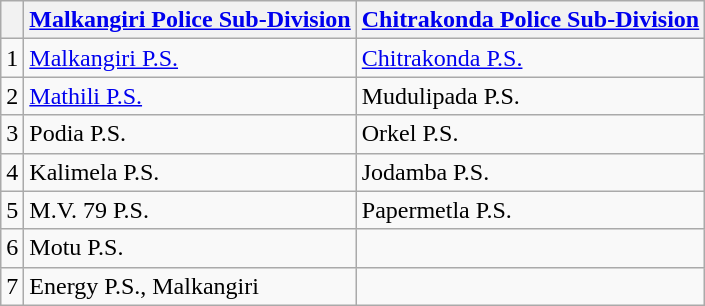<table class="wikitable">
<tr>
<th></th>
<th><a href='#'>Malkangiri Police Sub-Division</a></th>
<th><a href='#'>Chitrakonda Police Sub-Division</a></th>
</tr>
<tr>
<td>1</td>
<td><a href='#'>Malkangiri P.S.</a></td>
<td><a href='#'>Chitrakonda P.S.</a></td>
</tr>
<tr>
<td>2</td>
<td><a href='#'>Mathili P.S.</a></td>
<td>Mudulipada P.S.</td>
</tr>
<tr>
<td>3</td>
<td Podia>Podia P.S.</td>
<td>Orkel P.S.</td>
</tr>
<tr>
<td>4</td>
<td>Kalimela P.S.</td>
<td>Jodamba P.S.</td>
</tr>
<tr>
<td>5</td>
<td>M.V. 79 P.S.</td>
<td>Papermetla P.S.</td>
</tr>
<tr>
<td>6</td>
<td>Motu P.S.</td>
<td></td>
</tr>
<tr>
<td>7</td>
<td>Energy P.S., Malkangiri</td>
<td></td>
</tr>
</table>
